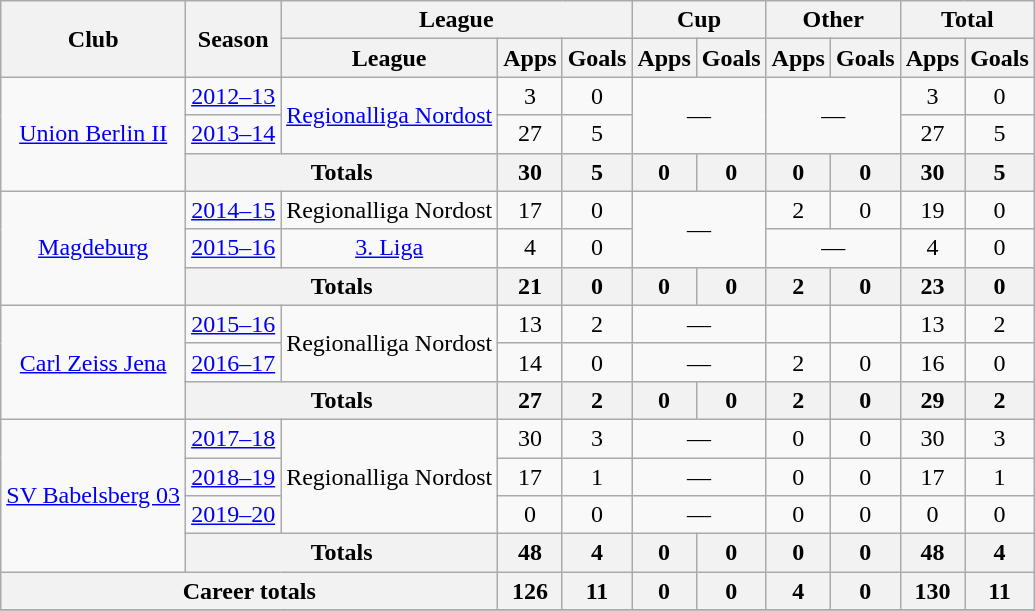<table class="wikitable" style="text-align: center">
<tr>
<th rowspan="2">Club</th>
<th rowspan="2">Season</th>
<th colspan="3">League</th>
<th colspan="2">Cup</th>
<th colspan="2">Other</th>
<th colspan="2">Total</th>
</tr>
<tr>
<th>League</th>
<th>Apps</th>
<th>Goals</th>
<th>Apps</th>
<th>Goals</th>
<th>Apps</th>
<th>Goals</th>
<th>Apps</th>
<th>Goals</th>
</tr>
<tr>
<td rowspan="3"><a href='#'>Union Berlin II</a></td>
<td><a href='#'>2012–13</a></td>
<td rowspan="2"><a href='#'>Regionalliga Nordost</a></td>
<td>3</td>
<td>0</td>
<td rowspan="2" colspan="2">—</td>
<td rowspan="2" colspan="2">—</td>
<td>3</td>
<td>0</td>
</tr>
<tr>
<td><a href='#'>2013–14</a></td>
<td>27</td>
<td>5</td>
<td>27</td>
<td>5</td>
</tr>
<tr>
<th colspan="2">Totals</th>
<th>30</th>
<th>5</th>
<th>0</th>
<th>0</th>
<th>0</th>
<th>0</th>
<th>30</th>
<th>5</th>
</tr>
<tr>
<td rowspan="3"><a href='#'>Magdeburg</a></td>
<td><a href='#'>2014–15</a></td>
<td>Regionalliga Nordost</td>
<td>17</td>
<td>0</td>
<td rowspan="2" colspan="2">—</td>
<td>2</td>
<td>0</td>
<td>19</td>
<td>0</td>
</tr>
<tr>
<td><a href='#'>2015–16</a></td>
<td><a href='#'>3. Liga</a></td>
<td>4</td>
<td>0</td>
<td colspan="2">—</td>
<td>4</td>
<td>0</td>
</tr>
<tr>
<th colspan="2">Totals</th>
<th>21</th>
<th>0</th>
<th>0</th>
<th>0</th>
<th>2</th>
<th>0</th>
<th>23</th>
<th>0</th>
</tr>
<tr>
<td rowspan="3"><a href='#'>Carl Zeiss Jena</a></td>
<td><a href='#'>2015–16</a></td>
<td rowspan="2">Regionalliga Nordost</td>
<td>13</td>
<td>2</td>
<td colspan="2">—</td>
<td></td>
<td></td>
<td>13</td>
<td>2</td>
</tr>
<tr>
<td><a href='#'>2016–17</a></td>
<td>14</td>
<td>0</td>
<td colspan="2">—</td>
<td>2</td>
<td>0</td>
<td>16</td>
<td>0</td>
</tr>
<tr>
<th colspan="2">Totals</th>
<th>27</th>
<th>2</th>
<th>0</th>
<th>0</th>
<th>2</th>
<th>0</th>
<th>29</th>
<th>2</th>
</tr>
<tr>
<td rowspan="4"><a href='#'>SV Babelsberg 03</a></td>
<td><a href='#'>2017–18</a></td>
<td rowspan="3">Regionalliga Nordost</td>
<td>30</td>
<td>3</td>
<td colspan="2">—</td>
<td>0</td>
<td>0</td>
<td>30</td>
<td>3</td>
</tr>
<tr>
<td><a href='#'>2018–19</a></td>
<td>17</td>
<td>1</td>
<td colspan="2">—</td>
<td>0</td>
<td>0</td>
<td>17</td>
<td>1</td>
</tr>
<tr>
<td><a href='#'>2019–20</a></td>
<td>0</td>
<td>0</td>
<td colspan="2">—</td>
<td>0</td>
<td>0</td>
<td>0</td>
<td>0</td>
</tr>
<tr>
<th colspan="2">Totals</th>
<th>48</th>
<th>4</th>
<th>0</th>
<th>0</th>
<th>0</th>
<th>0</th>
<th>48</th>
<th>4</th>
</tr>
<tr>
<th colspan="3">Career totals</th>
<th>126</th>
<th>11</th>
<th>0</th>
<th>0</th>
<th>4</th>
<th>0</th>
<th>130</th>
<th>11</th>
</tr>
<tr>
</tr>
</table>
